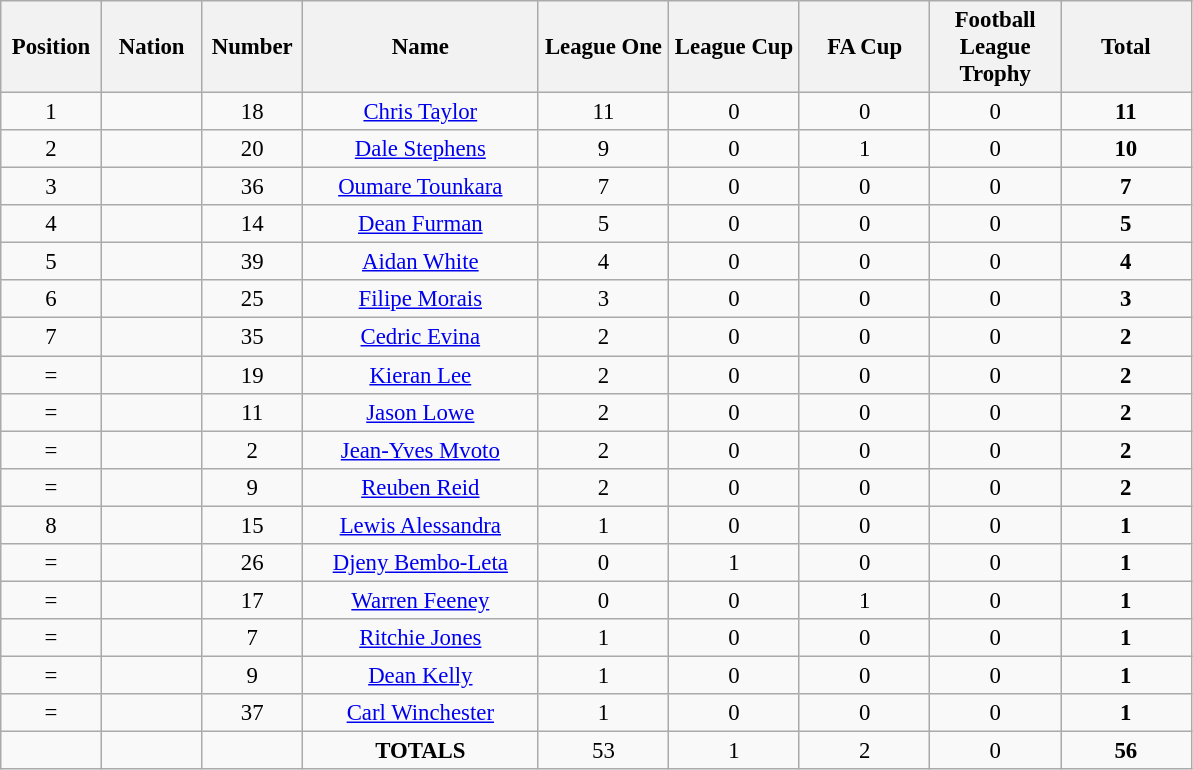<table class="wikitable" style="font-size: 95%; text-align: center;">
<tr>
<th width=60>Position</th>
<th width=60>Nation</th>
<th width=60>Number</th>
<th width=150>Name</th>
<th width=80>League One</th>
<th width=80>League Cup</th>
<th width=80>FA Cup</th>
<th width=80>Football League Trophy</th>
<th width=80>Total</th>
</tr>
<tr>
<td>1</td>
<td></td>
<td>18</td>
<td><a href='#'>Chris Taylor</a></td>
<td>11</td>
<td>0</td>
<td>0</td>
<td>0</td>
<td><strong>11</strong></td>
</tr>
<tr>
<td>2</td>
<td></td>
<td>20</td>
<td><a href='#'>Dale Stephens</a></td>
<td>9</td>
<td>0</td>
<td>1</td>
<td>0</td>
<td><strong>10</strong></td>
</tr>
<tr>
<td>3</td>
<td></td>
<td>36</td>
<td><a href='#'>Oumare Tounkara</a></td>
<td>7</td>
<td>0</td>
<td>0</td>
<td>0</td>
<td><strong>7</strong></td>
</tr>
<tr>
<td>4</td>
<td></td>
<td>14</td>
<td><a href='#'>Dean Furman</a></td>
<td>5</td>
<td>0</td>
<td>0</td>
<td>0</td>
<td><strong>5</strong></td>
</tr>
<tr>
<td>5</td>
<td></td>
<td>39</td>
<td><a href='#'>Aidan White</a></td>
<td>4</td>
<td>0</td>
<td>0</td>
<td>0</td>
<td><strong>4</strong></td>
</tr>
<tr>
<td>6</td>
<td></td>
<td>25</td>
<td><a href='#'>Filipe Morais</a></td>
<td>3</td>
<td>0</td>
<td>0</td>
<td>0</td>
<td><strong>3</strong></td>
</tr>
<tr>
<td>7</td>
<td></td>
<td>35</td>
<td><a href='#'>Cedric Evina</a></td>
<td>2</td>
<td>0</td>
<td>0</td>
<td>0</td>
<td><strong>2</strong></td>
</tr>
<tr>
<td>=</td>
<td></td>
<td>19</td>
<td><a href='#'>Kieran Lee</a></td>
<td>2</td>
<td>0</td>
<td>0</td>
<td>0</td>
<td><strong>2</strong></td>
</tr>
<tr>
<td>=</td>
<td></td>
<td>11</td>
<td><a href='#'>Jason Lowe</a></td>
<td>2</td>
<td>0</td>
<td>0</td>
<td>0</td>
<td><strong>2</strong></td>
</tr>
<tr>
<td>=</td>
<td></td>
<td>2</td>
<td><a href='#'>Jean-Yves Mvoto</a></td>
<td>2</td>
<td>0</td>
<td>0</td>
<td>0</td>
<td><strong>2</strong></td>
</tr>
<tr>
<td>=</td>
<td></td>
<td>9</td>
<td><a href='#'>Reuben Reid</a></td>
<td>2</td>
<td>0</td>
<td>0</td>
<td>0</td>
<td><strong>2</strong></td>
</tr>
<tr>
<td>8</td>
<td></td>
<td>15</td>
<td><a href='#'>Lewis Alessandra</a></td>
<td>1</td>
<td>0</td>
<td>0</td>
<td>0</td>
<td><strong>1</strong></td>
</tr>
<tr>
<td>=</td>
<td></td>
<td>26</td>
<td><a href='#'>Djeny Bembo-Leta</a></td>
<td>0</td>
<td>1</td>
<td>0</td>
<td>0</td>
<td><strong>1</strong></td>
</tr>
<tr>
<td>=</td>
<td></td>
<td>17</td>
<td><a href='#'>Warren Feeney</a></td>
<td>0</td>
<td>0</td>
<td>1</td>
<td>0</td>
<td><strong>1</strong></td>
</tr>
<tr>
<td>=</td>
<td></td>
<td>7</td>
<td><a href='#'>Ritchie Jones</a></td>
<td>1</td>
<td>0</td>
<td>0</td>
<td>0</td>
<td><strong>1</strong></td>
</tr>
<tr>
<td>=</td>
<td></td>
<td>9</td>
<td><a href='#'>Dean Kelly</a></td>
<td>1</td>
<td>0</td>
<td>0</td>
<td>0</td>
<td><strong>1</strong></td>
</tr>
<tr>
<td>=</td>
<td></td>
<td>37</td>
<td><a href='#'>Carl Winchester</a></td>
<td>1</td>
<td>0</td>
<td>0</td>
<td>0</td>
<td><strong>1</strong></td>
</tr>
<tr>
<td></td>
<td></td>
<td></td>
<td><strong>TOTALS</strong></td>
<td>53</td>
<td>1</td>
<td>2</td>
<td>0</td>
<td><strong>56</strong></td>
</tr>
</table>
